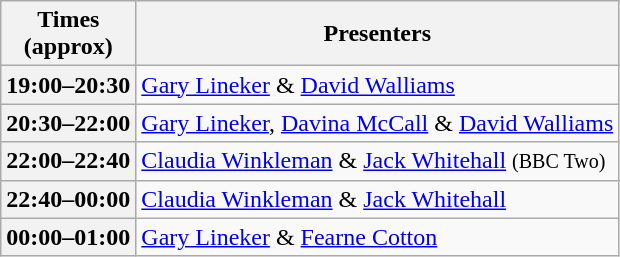<table class="wikitable">
<tr>
<th>Times<br>(approx)</th>
<th>Presenters</th>
</tr>
<tr>
<th>19:00–20:30</th>
<td><a href='#'>Gary Lineker</a>  & <a href='#'>David Walliams</a></td>
</tr>
<tr>
<th>20:30–22:00</th>
<td><a href='#'>Gary Lineker</a>, <a href='#'>Davina McCall</a> & <a href='#'>David Walliams</a></td>
</tr>
<tr>
<th>22:00–22:40</th>
<td><a href='#'>Claudia Winkleman</a> & <a href='#'>Jack Whitehall</a> <small>(BBC Two)</small></td>
</tr>
<tr>
<th>22:40–00:00</th>
<td><a href='#'>Claudia Winkleman</a> & <a href='#'>Jack Whitehall</a></td>
</tr>
<tr>
<th>00:00–01:00</th>
<td><a href='#'>Gary Lineker</a> & <a href='#'>Fearne Cotton</a></td>
</tr>
</table>
